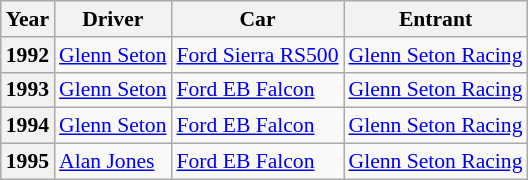<table class="wikitable" style="font-size: 90%;">
<tr style="font-weight:bold">
<th>Year</th>
<th>Driver</th>
<th>Car</th>
<th>Entrant</th>
</tr>
<tr>
<th>1992</th>
<td> <a href='#'>Glenn Seton</a></td>
<td><a href='#'>Ford Sierra RS500</a></td>
<td><a href='#'>Glenn Seton Racing</a></td>
</tr>
<tr>
<th>1993</th>
<td> <a href='#'>Glenn Seton</a></td>
<td><a href='#'>Ford EB Falcon</a></td>
<td><a href='#'>Glenn Seton Racing</a></td>
</tr>
<tr>
<th>1994</th>
<td> <a href='#'>Glenn Seton</a></td>
<td><a href='#'>Ford EB Falcon</a></td>
<td><a href='#'>Glenn Seton Racing</a></td>
</tr>
<tr>
<th>1995</th>
<td> <a href='#'>Alan Jones</a></td>
<td><a href='#'>Ford EB Falcon</a></td>
<td><a href='#'>Glenn Seton Racing</a></td>
</tr>
</table>
